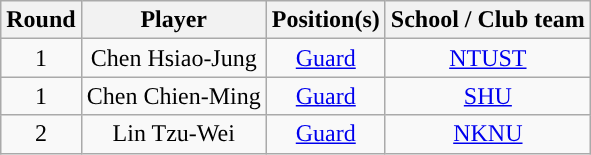<table class="wikitable sortable sortable">
<tr>
<th>Round</th>
<th>Player</th>
<th>Position(s)</th>
<th>School / Club team</th>
</tr>
<tr style="text-align: center">
<td>1</td>
<td>Chen Hsiao-Jung</td>
<td><a href='#'>Guard</a></td>
<td><a href='#'>NTUST</a></td>
</tr>
<tr style="text-align: center">
<td>1</td>
<td>Chen Chien-Ming</td>
<td><a href='#'>Guard</a></td>
<td><a href='#'>SHU</a></td>
</tr>
<tr style="text-align: center">
<td>2</td>
<td>Lin Tzu-Wei</td>
<td><a href='#'>Guard</a></td>
<td><a href='#'>NKNU</a></td>
</tr>
</table>
